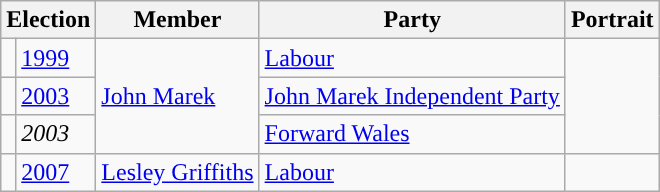<table class="wikitable">
<tr>
<th colspan="2">Election</th>
<th>Member</th>
<th>Party</th>
<th>Portrait</th>
</tr>
<tr>
<td style="background-color: "></td>
<td><a href='#'>1999</a></td>
<td rowspan=3><a href='#'>John Marek</a></td>
<td><a href='#'>Labour</a></td>
<td rowspan=3></td>
</tr>
<tr>
<td style="background-color: "></td>
<td><a href='#'>2003</a></td>
<td><a href='#'>John Marek Independent Party</a></td>
</tr>
<tr>
<td style="background-color: "></td>
<td><em>2003</em></td>
<td><a href='#'>Forward Wales</a></td>
</tr>
<tr>
<td style="background-color: "></td>
<td><a href='#'>2007</a></td>
<td><a href='#'>Lesley Griffiths</a></td>
<td><a href='#'>Labour</a></td>
<td></td>
</tr>
</table>
